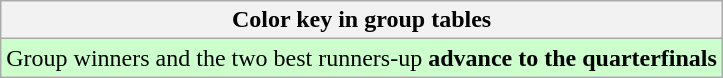<table class="wikitable">
<tr>
<th>Color key in group tables</th>
</tr>
<tr style="background:#cfc;">
<td>Group winners and the two best runners-up <strong>advance to the quarterfinals</strong></td>
</tr>
</table>
